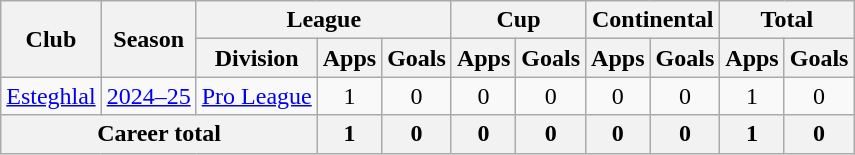<table class="wikitable" style="text-align:center">
<tr>
<th rowspan="2">Club</th>
<th rowspan="2">Season</th>
<th colspan="3">League</th>
<th colspan="2">Cup</th>
<th colspan="2">Continental</th>
<th colspan="2">Total</th>
</tr>
<tr>
<th>Division</th>
<th>Apps</th>
<th>Goals</th>
<th>Apps</th>
<th>Goals</th>
<th>Apps</th>
<th>Goals</th>
<th>Apps</th>
<th>Goals</th>
</tr>
<tr>
<td><a href='#'>Esteghlal</a></td>
<td><a href='#'>2024–25</a></td>
<td rowspan="1"><a href='#'>Pro League</a></td>
<td>1</td>
<td>0</td>
<td>0</td>
<td>0</td>
<td>0</td>
<td>0</td>
<td>1</td>
<td>0</td>
</tr>
<tr>
<th colspan="3">Career total</th>
<th>1</th>
<th>0</th>
<th>0</th>
<th>0</th>
<th>0</th>
<th>0</th>
<th>1</th>
<th>0</th>
</tr>
</table>
